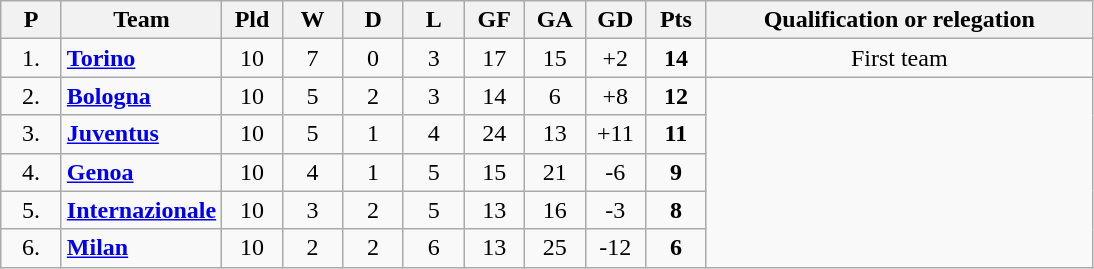<table class="wikitable sortable" style="text-align: center;">
<tr>
<th width=33>P<br></th>
<th>Team<br></th>
<th width=33>Pld<br></th>
<th width=33>W<br></th>
<th width=33>D<br></th>
<th width=33>L<br></th>
<th width=33>GF<br></th>
<th width=33>GA<br></th>
<th width=33>GD<br></th>
<th width=33>Pts<br></th>
<th class="unsortable" width=250>Qualification or relegation<br></th>
</tr>
<tr>
<td>1.</td>
<td align="left"><strong><a href='#'>Torino</a></strong></td>
<td>10</td>
<td>7</td>
<td>0</td>
<td>3</td>
<td>17</td>
<td>15</td>
<td>+2</td>
<td><strong>14</strong></td>
<td>First team</td>
</tr>
<tr>
<td>2.</td>
<td align="left"><strong><a href='#'>Bologna</a></strong></td>
<td>10</td>
<td>5</td>
<td>2</td>
<td>3</td>
<td>14</td>
<td>6</td>
<td>+8</td>
<td><strong>12</strong></td>
<td rowspan="7"></td>
</tr>
<tr>
<td>3.</td>
<td align="left"><strong><a href='#'>Juventus</a></strong></td>
<td>10</td>
<td>5</td>
<td>1</td>
<td>4</td>
<td>24</td>
<td>13</td>
<td>+11</td>
<td><strong>11</strong></td>
</tr>
<tr>
<td>4.</td>
<td align="left"><strong><a href='#'>Genoa</a></strong></td>
<td>10</td>
<td>4</td>
<td>1</td>
<td>5</td>
<td>15</td>
<td>21</td>
<td>-6</td>
<td><strong>9</strong></td>
</tr>
<tr>
<td>5.</td>
<td align="left"><strong><a href='#'>Internazionale</a></strong></td>
<td>10</td>
<td>3</td>
<td>2</td>
<td>5</td>
<td>13</td>
<td>16</td>
<td>-3</td>
<td><strong>8</strong></td>
</tr>
<tr>
<td>6.</td>
<td align="left"><strong><a href='#'>Milan</a></strong></td>
<td>10</td>
<td>2</td>
<td>2</td>
<td>6</td>
<td>13</td>
<td>25</td>
<td>-12</td>
<td><strong>6</strong></td>
</tr>
</table>
